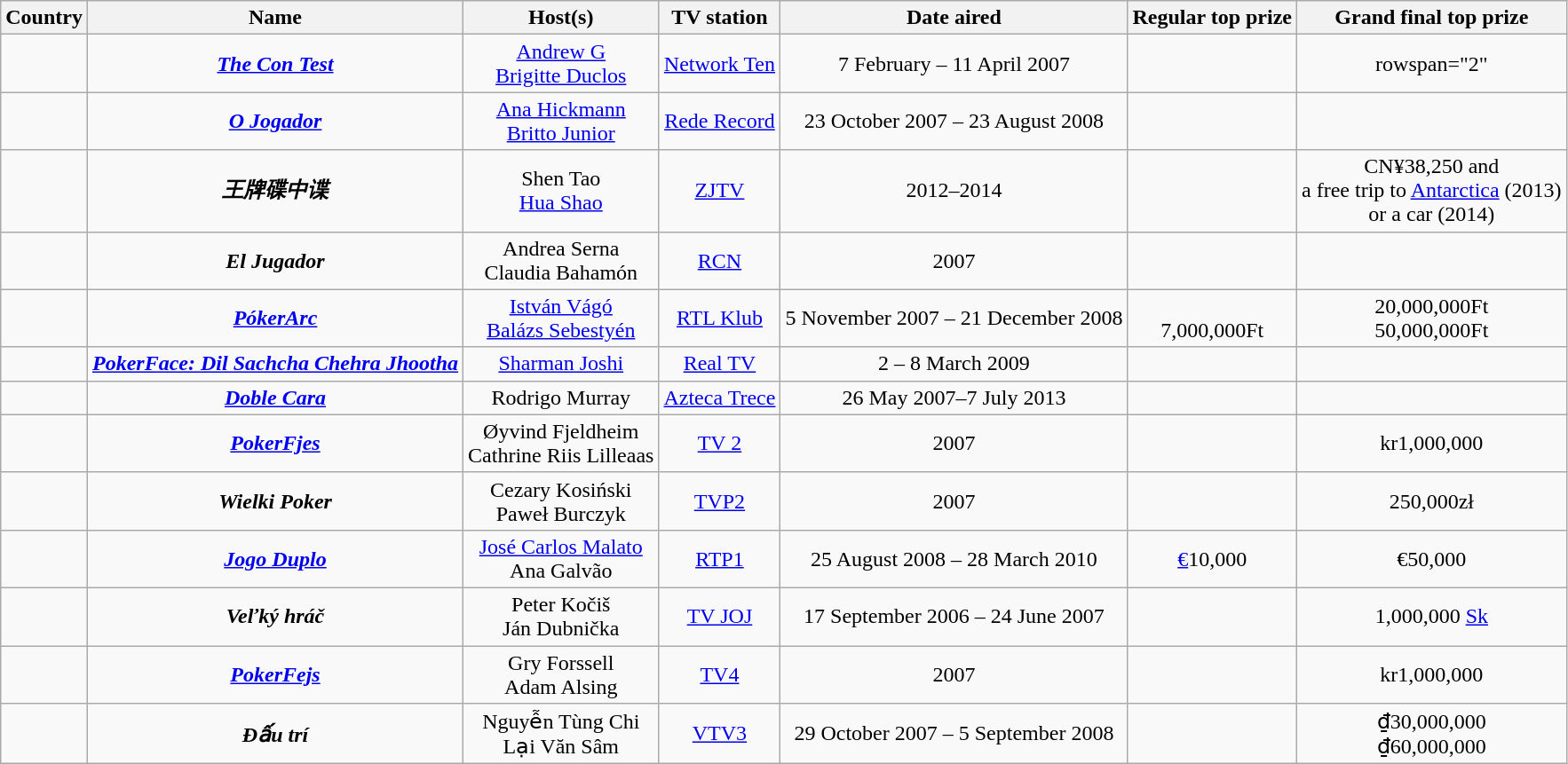<table class="wikitable sticky-header" style="text-align:center">
<tr>
<th>Country</th>
<th>Name</th>
<th>Host(s)</th>
<th>TV station</th>
<th>Date aired</th>
<th>Regular top prize</th>
<th>Grand final top prize</th>
</tr>
<tr>
<td style="text-align:left;"></td>
<td><strong><em><a href='#'>The Con Test</a></em></strong></td>
<td><a href='#'>Andrew G</a><br><a href='#'>Brigitte Duclos</a></td>
<td><a href='#'>Network Ten</a></td>
<td>7 February – 11 April 2007</td>
<td></td>
<td>rowspan="2" </td>
</tr>
<tr>
<td style="text-align:left;"></td>
<td><strong><em><a href='#'>O Jogador</a></em></strong></td>
<td><a href='#'>Ana Hickmann</a><br><a href='#'>Britto Junior</a></td>
<td><a href='#'>Rede Record</a></td>
<td>23 October 2007 – 23 August 2008</td>
<td></td>
</tr>
<tr>
<td style="text-align:left;"></td>
<td><strong><em>王牌碟中谍</em></strong><br></td>
<td>Shen Tao<br><a href='#'>Hua Shao</a></td>
<td><a href='#'>ZJTV</a></td>
<td>2012–2014</td>
<td></td>
<td>CN¥38,250 and<br>a free trip to <a href='#'>Antarctica</a> (2013)<br>or a car (2014)</td>
</tr>
<tr>
<td style="text-align:left;"></td>
<td><strong><em>El Jugador</em></strong></td>
<td>Andrea Serna<br>Claudia Bahamón</td>
<td><a href='#'>RCN</a></td>
<td>2007</td>
<td></td>
<td></td>
</tr>
<tr>
<td style="text-align:left; "></td>
<td><strong><em><a href='#'>PókerArc</a></em></strong></td>
<td><a href='#'>István Vágó</a><br><a href='#'>Balázs Sebestyén</a></td>
<td><a href='#'>RTL Klub</a></td>
<td>5 November 2007 – 21 December 2008</td>
<td> <br>  7,000,000Ft</td>
<td>20,000,000Ft<br>50,000,000Ft</td>
</tr>
<tr>
<td style="text-align:left;"></td>
<td><strong><em><a href='#'>PokerFace: Dil Sachcha Chehra Jhootha</a></em></strong></td>
<td><a href='#'>Sharman Joshi</a></td>
<td><a href='#'>Real TV</a></td>
<td>2 – 8 March 2009</td>
<td></td>
<td></td>
</tr>
<tr>
<td style="text-align:left;"></td>
<td><strong><em><a href='#'>Doble Cara</a></em></strong></td>
<td>Rodrigo Murray</td>
<td><a href='#'>Azteca Trece</a></td>
<td>26 May 2007–7 July 2013</td>
<td></td>
<td></td>
</tr>
<tr>
<td style="text-align:left;"></td>
<td><strong><em><a href='#'>PokerFjes</a></em></strong></td>
<td>Øyvind Fjeldheim<br>Cathrine Riis Lilleaas</td>
<td><a href='#'>TV 2</a></td>
<td>2007</td>
<td></td>
<td>kr1,000,000</td>
</tr>
<tr>
<td style="text-align:left;"></td>
<td><strong><em>Wielki Poker</em></strong></td>
<td>Cezary Kosiński<br>Paweł Burczyk</td>
<td><a href='#'>TVP2</a></td>
<td>2007</td>
<td></td>
<td>250,000zł</td>
</tr>
<tr>
<td style="text-align:left;"></td>
<td><strong><em><a href='#'>Jogo Duplo</a></em></strong></td>
<td><a href='#'>José Carlos Malato</a><br>Ana Galvão</td>
<td><a href='#'>RTP1</a></td>
<td>25 August 2008 – 28 March 2010</td>
<td><a href='#'>€</a>10,000</td>
<td>€50,000</td>
</tr>
<tr>
<td style="text-align:left;"></td>
<td><strong><em>Veľký hráč</em></strong></td>
<td>Peter Kočiš<br>Ján Dubnička</td>
<td><a href='#'>TV JOJ</a></td>
<td>17 September 2006 – 24 June 2007</td>
<td></td>
<td>1,000,000 <a href='#'>Sk</a></td>
</tr>
<tr>
<td style="text-align:left;"></td>
<td><strong><em><a href='#'>PokerFejs</a></em></strong></td>
<td>Gry Forssell<br>Adam Alsing</td>
<td><a href='#'>TV4</a></td>
<td>2007</td>
<td></td>
<td>kr1,000,000</td>
</tr>
<tr>
<td style="text-align:left;"></td>
<td><strong><em>Đấu trí</em></strong></td>
<td>Nguyễn Tùng Chi<br> Lại Văn Sâm</td>
<td><a href='#'>VTV3</a></td>
<td>29 October 2007 – 5 September 2008</td>
<td></td>
<td>₫30,000,000 <br>₫60,000,000 </td>
</tr>
</table>
